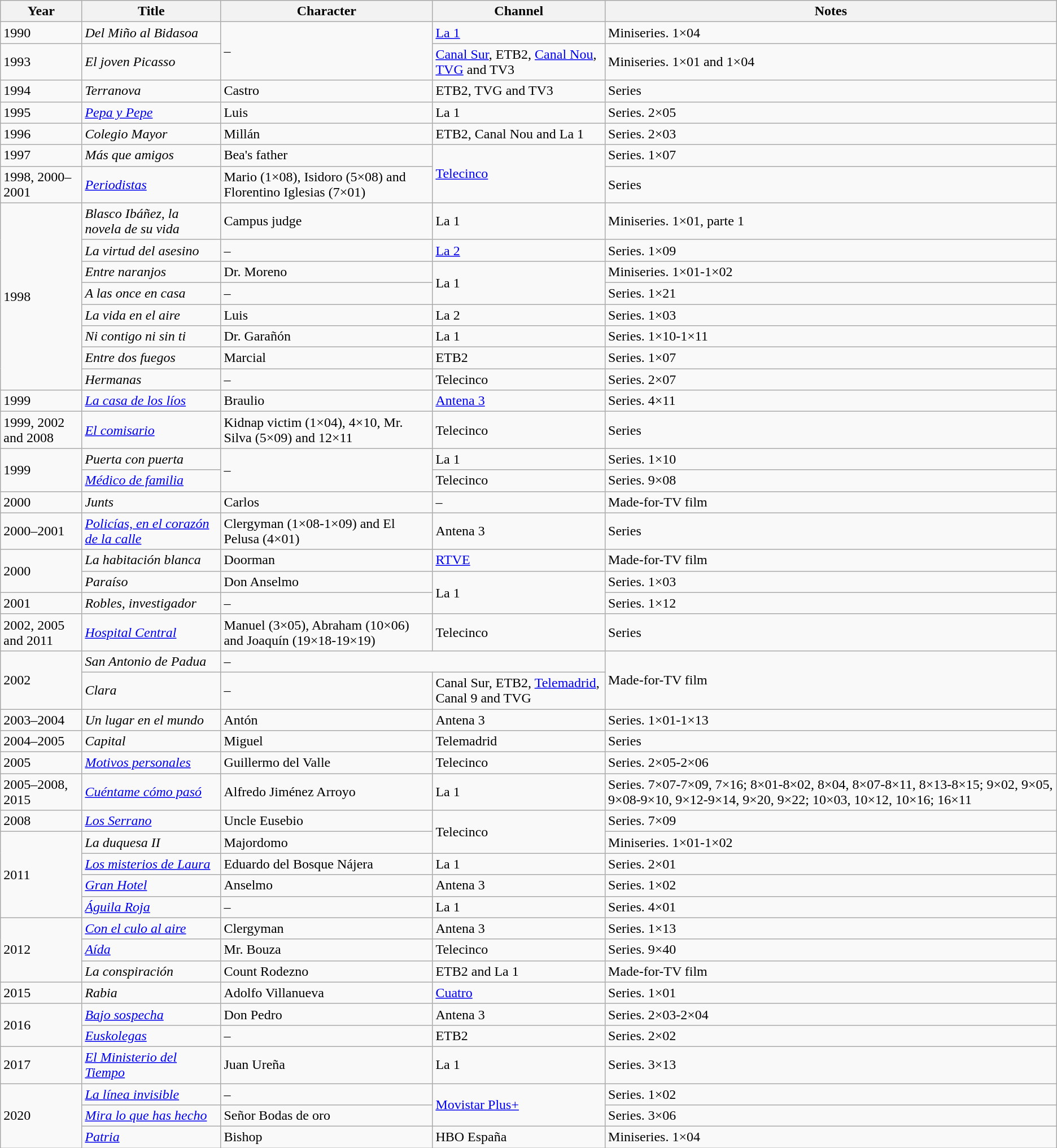<table class="wikitable">
<tr>
<th>Year</th>
<th>Title</th>
<th>Character</th>
<th>Channel</th>
<th>Notes</th>
</tr>
<tr>
<td>1990</td>
<td><em>Del Miño al Bidasoa</em></td>
<td rowspan="2">–</td>
<td><a href='#'>La 1</a></td>
<td>Miniseries. 1×04</td>
</tr>
<tr>
<td>1993</td>
<td><em>El joven Picasso</em></td>
<td><a href='#'>Canal Sur</a>, ETB2, <a href='#'>Canal Nou</a>, <a href='#'>TVG</a> and TV3</td>
<td>Miniseries. 1×01 and 1×04</td>
</tr>
<tr>
<td>1994</td>
<td><em>Terranova</em></td>
<td>Castro</td>
<td>ETB2, TVG and TV3</td>
<td>Series</td>
</tr>
<tr>
<td>1995</td>
<td><em><a href='#'>Pepa y Pepe</a></em></td>
<td>Luis</td>
<td>La 1</td>
<td>Series. 2×05</td>
</tr>
<tr>
<td>1996</td>
<td><em>Colegio Mayor</em></td>
<td>Millán</td>
<td>ETB2, Canal Nou and La 1</td>
<td>Series. 2×03</td>
</tr>
<tr>
<td>1997</td>
<td><em>Más que amigos</em></td>
<td>Bea's father</td>
<td rowspan="2"><a href='#'>Telecinco</a></td>
<td>Series. 1×07</td>
</tr>
<tr>
<td>1998, 2000–2001</td>
<td><em><a href='#'>Periodistas</a></em></td>
<td>Mario (1×08), Isidoro (5×08) and Florentino Iglesias (7×01)</td>
<td>Series</td>
</tr>
<tr>
<td rowspan="8">1998</td>
<td><em>Blasco Ibáñez, la novela de su vida</em></td>
<td>Campus judge</td>
<td>La 1</td>
<td>Miniseries. 1×01, parte 1</td>
</tr>
<tr>
<td><em>La virtud del asesino</em></td>
<td>–</td>
<td><a href='#'>La 2</a></td>
<td>Series. 1×09</td>
</tr>
<tr>
<td><em>Entre naranjos</em></td>
<td>Dr. Moreno</td>
<td rowspan="2">La 1</td>
<td>Miniseries. 1×01-1×02</td>
</tr>
<tr>
<td><em>A las once en casa</em></td>
<td>–</td>
<td>Series. 1×21</td>
</tr>
<tr>
<td><em>La vida en el aire</em></td>
<td>Luis</td>
<td>La 2</td>
<td>Series. 1×03</td>
</tr>
<tr>
<td><em>Ni contigo ni sin ti</em></td>
<td>Dr. Garañón</td>
<td>La 1</td>
<td>Series. 1×10-1×11</td>
</tr>
<tr>
<td><em>Entre dos fuegos</em></td>
<td>Marcial</td>
<td>ETB2</td>
<td>Series. 1×07</td>
</tr>
<tr>
<td><em>Hermanas</em></td>
<td>–</td>
<td>Telecinco</td>
<td>Series. 2×07</td>
</tr>
<tr>
<td>1999</td>
<td><em><a href='#'>La casa de los líos</a></em></td>
<td>Braulio</td>
<td><a href='#'>Antena 3</a></td>
<td>Series. 4×11</td>
</tr>
<tr>
<td>1999, 2002 and 2008</td>
<td><em><a href='#'>El comisario</a></em></td>
<td>Kidnap victim (1×04), 4×10, Mr. Silva (5×09) and 12×11</td>
<td>Telecinco</td>
<td>Series</td>
</tr>
<tr>
<td rowspan="2">1999</td>
<td><em>Puerta con puerta</em></td>
<td rowspan="2">–</td>
<td>La 1</td>
<td>Series. 1×10</td>
</tr>
<tr>
<td><em><a href='#'>Médico de familia</a></em></td>
<td>Telecinco</td>
<td>Series. 9×08</td>
</tr>
<tr>
<td>2000</td>
<td><em>Junts</em></td>
<td>Carlos</td>
<td>–</td>
<td>Made-for-TV film</td>
</tr>
<tr>
<td>2000–2001</td>
<td><em><a href='#'>Policías, en el corazón de la calle</a></em></td>
<td>Clergyman (1×08-1×09) and El Pelusa (4×01)</td>
<td>Antena 3</td>
<td>Series</td>
</tr>
<tr>
<td rowspan="2">2000</td>
<td><em>La habitación blanca</em></td>
<td>Doorman</td>
<td><a href='#'>RTVE</a></td>
<td>Made-for-TV film</td>
</tr>
<tr>
<td><em>Paraíso</em></td>
<td>Don Anselmo</td>
<td rowspan="2">La 1</td>
<td>Series. 1×03</td>
</tr>
<tr>
<td>2001</td>
<td><em>Robles, investigador</em></td>
<td>–</td>
<td>Series. 1×12</td>
</tr>
<tr>
<td>2002, 2005 and 2011</td>
<td><em><a href='#'>Hospital Central</a></em></td>
<td>Manuel (3×05), Abraham (10×06) and Joaquín (19×18-19×19)</td>
<td>Telecinco</td>
<td>Series</td>
</tr>
<tr>
<td rowspan="2">2002</td>
<td><em>San Antonio de Padua</em></td>
<td colspan="2">–</td>
<td rowspan="2">Made-for-TV film</td>
</tr>
<tr>
<td><em>Clara</em></td>
<td>–</td>
<td>Canal Sur, ETB2, <a href='#'>Telemadrid</a>, Canal 9 and TVG</td>
</tr>
<tr>
<td>2003–2004</td>
<td><em>Un lugar en el mundo</em></td>
<td>Antón</td>
<td>Antena 3</td>
<td>Series. 1×01-1×13</td>
</tr>
<tr>
<td>2004–2005</td>
<td><em>Capital</em></td>
<td>Miguel</td>
<td>Telemadrid</td>
<td>Series</td>
</tr>
<tr>
<td>2005</td>
<td><em><a href='#'>Motivos personales</a></em></td>
<td>Guillermo del Valle</td>
<td>Telecinco</td>
<td>Series. 2×05-2×06</td>
</tr>
<tr>
<td>2005–2008, 2015</td>
<td><em><a href='#'>Cuéntame cómo pasó</a></em></td>
<td>Alfredo Jiménez Arroyo</td>
<td>La 1</td>
<td>Series. 7×07-7×09, 7×16; 8×01-8×02, 8×04, 8×07-8×11, 8×13-8×15; 9×02, 9×05, 9×08-9×10, 9×12-9×14, 9×20, 9×22; 10×03, 10×12, 10×16; 16×11</td>
</tr>
<tr>
<td>2008</td>
<td><em><a href='#'>Los Serrano</a></em></td>
<td>Uncle Eusebio</td>
<td rowspan="2">Telecinco</td>
<td>Series. 7×09</td>
</tr>
<tr>
<td rowspan="4">2011</td>
<td><em>La duquesa II</em></td>
<td>Majordomo</td>
<td>Miniseries. 1×01-1×02</td>
</tr>
<tr>
<td><em><a href='#'>Los misterios de Laura</a></em></td>
<td>Eduardo del Bosque Nájera</td>
<td>La 1</td>
<td>Series. 2×01</td>
</tr>
<tr>
<td><em><a href='#'>Gran Hotel</a></em></td>
<td>Anselmo</td>
<td>Antena 3</td>
<td>Series. 1×02</td>
</tr>
<tr>
<td><em><a href='#'>Águila Roja</a></em></td>
<td>–</td>
<td>La 1</td>
<td>Series. 4×01</td>
</tr>
<tr>
<td rowspan="3">2012</td>
<td><em><a href='#'>Con el culo al aire</a></em></td>
<td>Clergyman</td>
<td>Antena 3</td>
<td>Series. 1×13</td>
</tr>
<tr>
<td><em><a href='#'>Aída</a></em></td>
<td>Mr. Bouza</td>
<td>Telecinco</td>
<td>Series. 9×40</td>
</tr>
<tr>
<td><em>La conspiración</em></td>
<td>Count Rodezno</td>
<td>ETB2 and La 1</td>
<td>Made-for-TV film</td>
</tr>
<tr>
<td>2015</td>
<td><em>Rabia</em></td>
<td>Adolfo Villanueva</td>
<td><a href='#'>Cuatro</a></td>
<td>Series. 1×01</td>
</tr>
<tr>
<td rowspan="2">2016</td>
<td><em><a href='#'>Bajo sospecha</a></em></td>
<td>Don Pedro</td>
<td>Antena 3</td>
<td>Series. 2×03-2×04</td>
</tr>
<tr>
<td><em><a href='#'>Euskolegas</a></em></td>
<td>–</td>
<td>ETB2</td>
<td>Series. 2×02</td>
</tr>
<tr>
<td>2017</td>
<td><em><a href='#'>El Ministerio del Tiempo</a></em></td>
<td>Juan Ureña</td>
<td>La 1</td>
<td>Series. 3×13</td>
</tr>
<tr>
<td rowspan="3">2020</td>
<td><em><a href='#'>La línea invisible</a></em></td>
<td>–</td>
<td rowspan="2"><a href='#'>Movistar Plus+</a></td>
<td>Series. 1×02</td>
</tr>
<tr>
<td><em><a href='#'>Mira lo que has hecho</a></em></td>
<td>Señor Bodas de oro</td>
<td>Series. 3×06</td>
</tr>
<tr>
<td><em><a href='#'>Patria</a></em></td>
<td>Bishop</td>
<td>HBO España</td>
<td>Miniseries. 1×04</td>
</tr>
</table>
